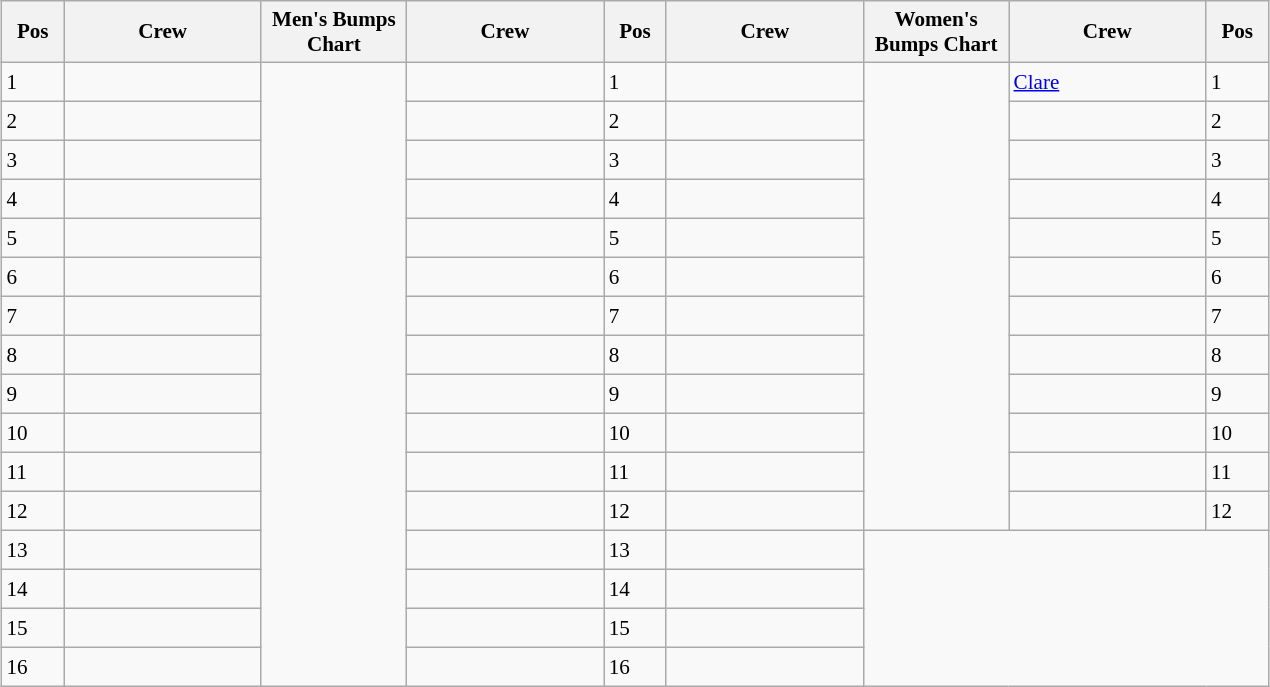<table class="wikitable" style="font-size:88%; white-space:nowrap; margin:0.5em auto">
<tr style="white-space:normal">
<th width=35>Pos</th>
<th width=125>Crew</th>
<th width=90>Men's Bumps Chart</th>
<th width=125>Crew</th>
<th width=35>Pos</th>
<th width=125>Crew</th>
<th width=90>Women's Bumps Chart</th>
<th width=125>Crew</th>
<th width=35>Pos</th>
</tr>
<tr style="height:26px">
<td>1</td>
<td></td>
<td rowspan="16"><br></td>
<td></td>
<td>1</td>
<td></td>
<td rowspan="12"><br></td>
<td><a href='#'>Clare</a></td>
<td>1</td>
</tr>
<tr style="height:26px">
<td>2</td>
<td></td>
<td></td>
<td>2</td>
<td></td>
<td></td>
<td>2</td>
</tr>
<tr style="height:26px">
<td>3</td>
<td></td>
<td></td>
<td>3</td>
<td></td>
<td></td>
<td>3</td>
</tr>
<tr style="height:26px">
<td>4</td>
<td></td>
<td></td>
<td>4</td>
<td></td>
<td></td>
<td>4</td>
</tr>
<tr style="height:26px">
<td>5</td>
<td></td>
<td></td>
<td>5</td>
<td></td>
<td></td>
<td>5</td>
</tr>
<tr style="height:26px">
<td>6</td>
<td></td>
<td></td>
<td>6</td>
<td></td>
<td></td>
<td>6</td>
</tr>
<tr style="height:26px">
<td>7</td>
<td></td>
<td></td>
<td>7</td>
<td></td>
<td></td>
<td>7</td>
</tr>
<tr style="height:26px">
<td>8</td>
<td></td>
<td></td>
<td>8</td>
<td></td>
<td></td>
<td>8</td>
</tr>
<tr style="height:26px">
<td>9</td>
<td></td>
<td></td>
<td>9</td>
<td></td>
<td></td>
<td>9</td>
</tr>
<tr style="height:26px">
<td>10</td>
<td></td>
<td></td>
<td>10</td>
<td></td>
<td></td>
<td>10</td>
</tr>
<tr style="height:26px">
<td>11</td>
<td></td>
<td></td>
<td>11</td>
<td></td>
<td></td>
<td>11</td>
</tr>
<tr style="height:26px">
<td>12</td>
<td></td>
<td></td>
<td>12</td>
<td></td>
<td></td>
<td>12</td>
</tr>
<tr style="height:26px">
<td>13</td>
<td></td>
<td></td>
<td>13</td>
<td></td>
</tr>
<tr style="height:26px">
<td>14</td>
<td></td>
<td></td>
<td>14</td>
<td></td>
</tr>
<tr style="height:26px">
<td>15</td>
<td></td>
<td></td>
<td>15</td>
<td></td>
</tr>
<tr style="height:26px">
<td>16</td>
<td></td>
<td></td>
<td>16</td>
<td></td>
</tr>
</table>
